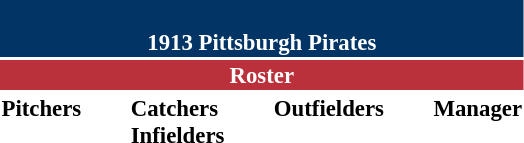<table class="toccolours" style="font-size: 95%;">
<tr>
<th colspan="10" style="background-color:#023465; color: white; text-align: center;"><br>1913 Pittsburgh Pirates</th>
</tr>
<tr>
<td colspan="10" style="background-color:#ba313c; color: white; text-align: center;"><strong>Roster</strong></td>
</tr>
<tr>
<td valign="top"><strong>Pitchers</strong><br>












</td>
<td width="25px"></td>
<td valign="top"><strong>Catchers</strong><br>




<strong>Infielders</strong>








</td>
<td width="25px"></td>
<td valign="top"><strong>Outfielders</strong><br>







</td>
<td width="25px"></td>
<td valign="top"><strong>Manager</strong><br></td>
</tr>
</table>
